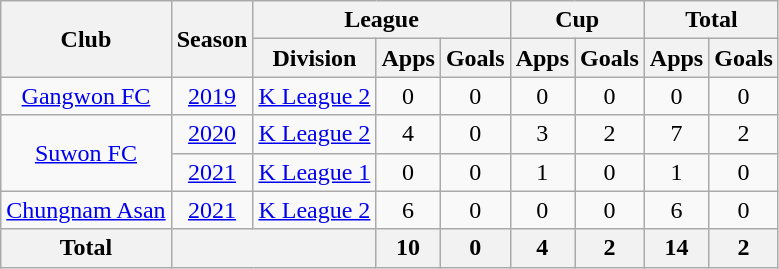<table class="wikitable" style="text-align:center;">
<tr>
<th rowspan="2">Club</th>
<th rowspan="2">Season</th>
<th colspan="3">League</th>
<th colspan="2">Cup</th>
<th colspan="2">Total</th>
</tr>
<tr>
<th>Division</th>
<th>Apps</th>
<th>Goals</th>
<th>Apps</th>
<th>Goals</th>
<th>Apps</th>
<th>Goals</th>
</tr>
<tr>
<td><a href='#'>Gangwon FC</a></td>
<td><a href='#'>2019</a></td>
<td><a href='#'>K League 2</a></td>
<td>0</td>
<td>0</td>
<td>0</td>
<td>0</td>
<td>0</td>
<td>0</td>
</tr>
<tr>
<td rowspan="2"><a href='#'>Suwon FC</a></td>
<td><a href='#'>2020</a></td>
<td><a href='#'>K League 2</a></td>
<td>4</td>
<td>0</td>
<td>3</td>
<td>2</td>
<td>7</td>
<td>2</td>
</tr>
<tr>
<td><a href='#'>2021</a></td>
<td><a href='#'>K League 1</a></td>
<td>0</td>
<td>0</td>
<td>1</td>
<td>0</td>
<td>1</td>
<td>0</td>
</tr>
<tr>
<td><a href='#'>Chungnam Asan</a></td>
<td><a href='#'>2021</a></td>
<td><a href='#'>K League 2</a></td>
<td>6</td>
<td>0</td>
<td>0</td>
<td>0</td>
<td>6</td>
<td>0</td>
</tr>
<tr>
<th><strong>Total</strong></th>
<th colspan="2"></th>
<th>10</th>
<th>0</th>
<th>4</th>
<th>2</th>
<th>14</th>
<th>2</th>
</tr>
</table>
